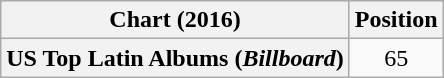<table class="wikitable plainrowheaders" style="text-align:center">
<tr>
<th scope="col">Chart (2016)</th>
<th scope="col">Position</th>
</tr>
<tr>
<th scope="row">US Top Latin Albums (<em>Billboard</em>)</th>
<td>65</td>
</tr>
</table>
